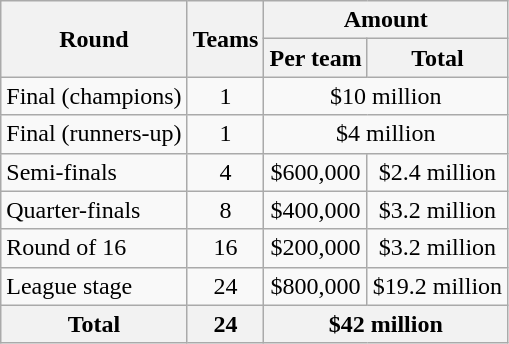<table class="wikitable sortable" style="text-align:center;">
<tr>
<th rowspan="2">Round</th>
<th rowspan="2">Teams</th>
<th colspan="2">Amount</th>
</tr>
<tr>
<th>Per team</th>
<th>Total</th>
</tr>
<tr>
<td style="text-align:left;">Final (champions)</td>
<td>1</td>
<td colspan="2">$10 million</td>
</tr>
<tr>
<td style="text-align:left;">Final (runners-up)</td>
<td>1</td>
<td colspan="2">$4 million</td>
</tr>
<tr>
<td style="text-align:left;">Semi-finals</td>
<td>4</td>
<td>$600,000</td>
<td>$2.4 million</td>
</tr>
<tr>
<td style="text-align:left;">Quarter-finals</td>
<td>8</td>
<td>$400,000</td>
<td>$3.2 million</td>
</tr>
<tr>
<td style="text-align:left;">Round of 16</td>
<td>16</td>
<td>$200,000</td>
<td>$3.2 million</td>
</tr>
<tr>
<td style="text-align:left;">League stage</td>
<td>24</td>
<td>$800,000</td>
<td>$19.2 million</td>
</tr>
<tr>
<th>Total</th>
<th>24</th>
<th colspan="2">$42 million</th>
</tr>
</table>
